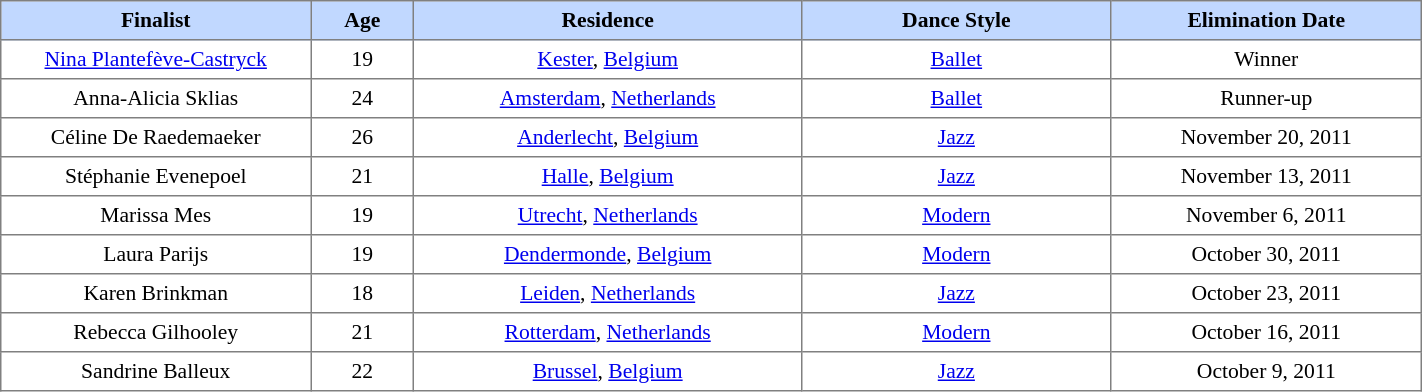<table border="1" cellpadding="4" cellspacing="0" style="text-align:center; font-size:90%; border-collapse:collapse;" width=75%>
<tr style="background:#C1D8FF;">
<th width=12%>Finalist</th>
<th width=4%; align=center>Age</th>
<th width=15%>Residence</th>
<th width=12%>Dance Style</th>
<th width=12%>Elimination Date</th>
</tr>
<tr>
<td><a href='#'>Nina Plantefève-Castryck</a></td>
<td>19</td>
<td><a href='#'>Kester</a>, <a href='#'>Belgium</a></td>
<td><a href='#'>Ballet</a></td>
<td>Winner</td>
</tr>
<tr>
<td>Anna-Alicia Sklias</td>
<td>24</td>
<td><a href='#'>Amsterdam</a>, <a href='#'>Netherlands</a></td>
<td><a href='#'>Ballet</a></td>
<td>Runner-up</td>
</tr>
<tr>
<td>Céline De Raedemaeker</td>
<td>26</td>
<td><a href='#'>Anderlecht</a>, <a href='#'>Belgium</a></td>
<td><a href='#'>Jazz</a></td>
<td>November 20, 2011</td>
</tr>
<tr>
<td>Stéphanie Evenepoel</td>
<td>21</td>
<td><a href='#'>Halle</a>, <a href='#'>Belgium</a></td>
<td><a href='#'>Jazz</a></td>
<td>November 13, 2011</td>
</tr>
<tr>
<td>Marissa Mes</td>
<td>19</td>
<td><a href='#'>Utrecht</a>, <a href='#'>Netherlands</a></td>
<td><a href='#'>Modern</a></td>
<td>November 6, 2011</td>
</tr>
<tr>
<td>Laura Parijs</td>
<td>19</td>
<td><a href='#'>Dendermonde</a>, <a href='#'>Belgium</a></td>
<td><a href='#'>Modern</a></td>
<td>October 30, 2011</td>
</tr>
<tr>
<td>Karen Brinkman</td>
<td>18</td>
<td><a href='#'>Leiden</a>, <a href='#'>Netherlands</a></td>
<td><a href='#'>Jazz</a></td>
<td>October 23, 2011</td>
</tr>
<tr>
<td>Rebecca Gilhooley</td>
<td>21</td>
<td><a href='#'>Rotterdam</a>, <a href='#'>Netherlands</a></td>
<td><a href='#'>Modern</a></td>
<td>October 16, 2011</td>
</tr>
<tr>
<td>Sandrine Balleux</td>
<td>22</td>
<td><a href='#'>Brussel</a>, <a href='#'>Belgium</a></td>
<td><a href='#'>Jazz</a></td>
<td>October 9, 2011</td>
</tr>
</table>
